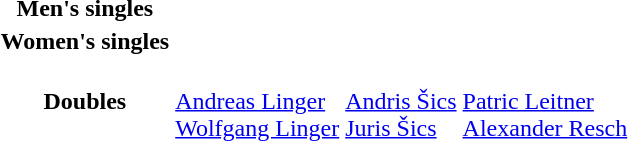<table>
<tr>
<th scope="row">Men's singles<br></th>
<td></td>
<td></td>
<td></td>
</tr>
<tr>
<th scope="row">Women's singles<br></th>
<td></td>
<td></td>
<td></td>
</tr>
<tr>
<th scope="row">Doubles<br></th>
<td><br><a href='#'>Andreas Linger</a><br><a href='#'>Wolfgang Linger</a></td>
<td><br><a href='#'>Andris Šics</a><br><a href='#'>Juris Šics</a></td>
<td><br><a href='#'>Patric Leitner</a><br><a href='#'>Alexander Resch</a></td>
</tr>
</table>
